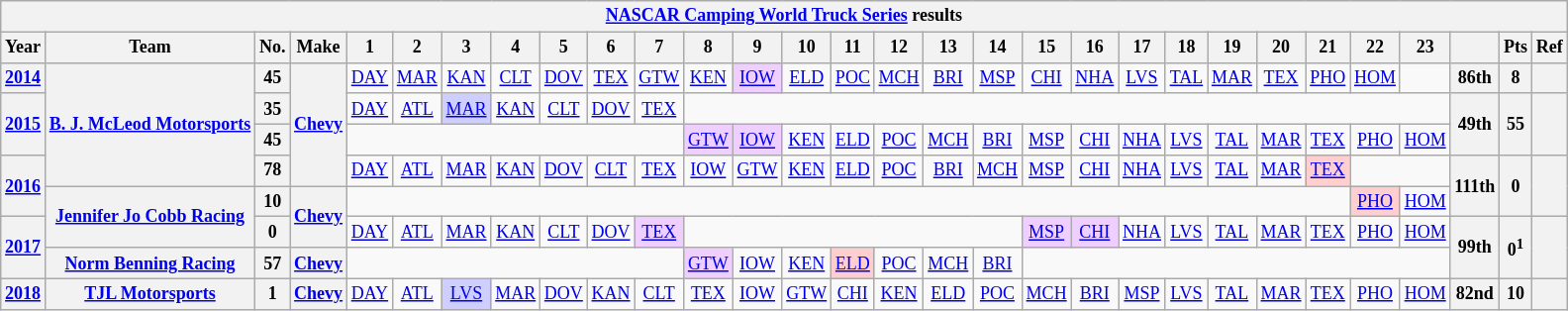<table class="wikitable" style="text-align:center; font-size:75%">
<tr>
<th colspan=30><a href='#'>NASCAR Camping World Truck Series</a> results</th>
</tr>
<tr>
<th>Year</th>
<th>Team</th>
<th>No.</th>
<th>Make</th>
<th>1</th>
<th>2</th>
<th>3</th>
<th>4</th>
<th>5</th>
<th>6</th>
<th>7</th>
<th>8</th>
<th>9</th>
<th>10</th>
<th>11</th>
<th>12</th>
<th>13</th>
<th>14</th>
<th>15</th>
<th>16</th>
<th>17</th>
<th>18</th>
<th>19</th>
<th>20</th>
<th>21</th>
<th>22</th>
<th>23</th>
<th></th>
<th>Pts</th>
<th>Ref</th>
</tr>
<tr>
<th><a href='#'>2014</a></th>
<th rowspan=4><a href='#'>B. J. McLeod Motorsports</a></th>
<th>45</th>
<th rowspan=4><a href='#'>Chevy</a></th>
<td><a href='#'>DAY</a></td>
<td><a href='#'>MAR</a></td>
<td><a href='#'>KAN</a></td>
<td><a href='#'>CLT</a></td>
<td><a href='#'>DOV</a></td>
<td><a href='#'>TEX</a></td>
<td><a href='#'>GTW</a></td>
<td><a href='#'>KEN</a></td>
<td style="background:#EFCFFF;"><a href='#'>IOW</a><br></td>
<td><a href='#'>ELD</a></td>
<td><a href='#'>POC</a></td>
<td><a href='#'>MCH</a></td>
<td><a href='#'>BRI</a></td>
<td><a href='#'>MSP</a></td>
<td><a href='#'>CHI</a></td>
<td><a href='#'>NHA</a></td>
<td><a href='#'>LVS</a></td>
<td><a href='#'>TAL</a></td>
<td><a href='#'>MAR</a></td>
<td><a href='#'>TEX</a></td>
<td><a href='#'>PHO</a></td>
<td><a href='#'>HOM</a></td>
<td></td>
<th>86th</th>
<th>8</th>
<th></th>
</tr>
<tr>
<th rowspan=2><a href='#'>2015</a></th>
<th>35</th>
<td><a href='#'>DAY</a></td>
<td><a href='#'>ATL</a></td>
<td style="background:#CFCFFF;"><a href='#'>MAR</a><br></td>
<td><a href='#'>KAN</a></td>
<td><a href='#'>CLT</a></td>
<td><a href='#'>DOV</a></td>
<td><a href='#'>TEX</a></td>
<td colspan=16></td>
<th rowspan=2>49th</th>
<th rowspan=2>55</th>
<th rowspan=2></th>
</tr>
<tr>
<th>45</th>
<td colspan=7></td>
<td style="background:#EFCFFF;"><a href='#'>GTW</a><br></td>
<td style="background:#EFCFFF;"><a href='#'>IOW</a><br></td>
<td><a href='#'>KEN</a></td>
<td><a href='#'>ELD</a></td>
<td><a href='#'>POC</a></td>
<td><a href='#'>MCH</a></td>
<td><a href='#'>BRI</a></td>
<td><a href='#'>MSP</a></td>
<td><a href='#'>CHI</a></td>
<td><a href='#'>NHA</a></td>
<td><a href='#'>LVS</a></td>
<td><a href='#'>TAL</a></td>
<td><a href='#'>MAR</a></td>
<td><a href='#'>TEX</a></td>
<td><a href='#'>PHO</a></td>
<td><a href='#'>HOM</a></td>
</tr>
<tr>
<th rowspan=2><a href='#'>2016</a></th>
<th>78</th>
<td><a href='#'>DAY</a></td>
<td><a href='#'>ATL</a></td>
<td><a href='#'>MAR</a></td>
<td><a href='#'>KAN</a></td>
<td><a href='#'>DOV</a></td>
<td><a href='#'>CLT</a></td>
<td><a href='#'>TEX</a></td>
<td><a href='#'>IOW</a></td>
<td><a href='#'>GTW</a></td>
<td><a href='#'>KEN</a></td>
<td><a href='#'>ELD</a></td>
<td><a href='#'>POC</a></td>
<td><a href='#'>BRI</a></td>
<td><a href='#'>MCH</a></td>
<td><a href='#'>MSP</a></td>
<td><a href='#'>CHI</a></td>
<td><a href='#'>NHA</a></td>
<td><a href='#'>LVS</a></td>
<td><a href='#'>TAL</a></td>
<td><a href='#'>MAR</a></td>
<td style="background:#FFCFCF;"><a href='#'>TEX</a><br></td>
<td colspan=2></td>
<th rowspan=2>111th</th>
<th rowspan=2>0</th>
<th rowspan=2></th>
</tr>
<tr>
<th rowspan=2><a href='#'>Jennifer Jo Cobb Racing</a></th>
<th>10</th>
<th rowspan=2><a href='#'>Chevy</a></th>
<td colspan=21></td>
<td style="background:#FFCFCF;"><a href='#'>PHO</a><br></td>
<td><a href='#'>HOM</a></td>
</tr>
<tr>
<th rowspan=2><a href='#'>2017</a></th>
<th>0</th>
<td><a href='#'>DAY</a></td>
<td><a href='#'>ATL</a></td>
<td><a href='#'>MAR</a></td>
<td><a href='#'>KAN</a></td>
<td><a href='#'>CLT</a></td>
<td><a href='#'>DOV</a></td>
<td style="background:#EFCFFF;"><a href='#'>TEX</a><br></td>
<td colspan=7></td>
<td style="background:#EFCFFF;"><a href='#'>MSP</a><br></td>
<td style="background:#EFCFFF;"><a href='#'>CHI</a><br></td>
<td><a href='#'>NHA</a></td>
<td><a href='#'>LVS</a></td>
<td><a href='#'>TAL</a></td>
<td><a href='#'>MAR</a></td>
<td><a href='#'>TEX</a></td>
<td><a href='#'>PHO</a></td>
<td><a href='#'>HOM</a></td>
<th rowspan=2>99th</th>
<th rowspan=2>0<sup>1</sup></th>
<th rowspan=2></th>
</tr>
<tr>
<th><a href='#'>Norm Benning Racing</a></th>
<th>57</th>
<th><a href='#'>Chevy</a></th>
<td colspan=7></td>
<td style="background:#EFCFFF;"><a href='#'>GTW</a><br></td>
<td><a href='#'>IOW</a></td>
<td><a href='#'>KEN</a></td>
<td style="background:#FFCFCF;"><a href='#'>ELD</a><br></td>
<td><a href='#'>POC</a></td>
<td><a href='#'>MCH</a></td>
<td><a href='#'>BRI</a></td>
<td colspan=9></td>
</tr>
<tr>
<th><a href='#'>2018</a></th>
<th><a href='#'>TJL Motorsports</a></th>
<th>1</th>
<th><a href='#'>Chevy</a></th>
<td><a href='#'>DAY</a></td>
<td><a href='#'>ATL</a></td>
<td style="background:#CFCFFF;"><a href='#'>LVS</a><br></td>
<td><a href='#'>MAR</a></td>
<td><a href='#'>DOV</a></td>
<td><a href='#'>KAN</a></td>
<td><a href='#'>CLT</a></td>
<td><a href='#'>TEX</a></td>
<td><a href='#'>IOW</a></td>
<td><a href='#'>GTW</a></td>
<td><a href='#'>CHI</a></td>
<td><a href='#'>KEN</a></td>
<td><a href='#'>ELD</a></td>
<td><a href='#'>POC</a></td>
<td><a href='#'>MCH</a></td>
<td><a href='#'>BRI</a></td>
<td><a href='#'>MSP</a></td>
<td><a href='#'>LVS</a></td>
<td><a href='#'>TAL</a></td>
<td><a href='#'>MAR</a></td>
<td><a href='#'>TEX</a></td>
<td><a href='#'>PHO</a></td>
<td><a href='#'>HOM</a></td>
<th>82nd</th>
<th>10</th>
<th></th>
</tr>
</table>
